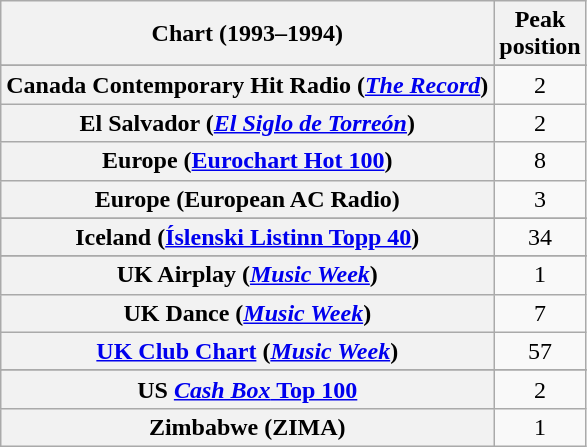<table class="wikitable sortable plainrowheaders" style="text-align:center">
<tr>
<th>Chart (1993–1994)</th>
<th>Peak<br>position</th>
</tr>
<tr>
</tr>
<tr>
</tr>
<tr>
</tr>
<tr>
</tr>
<tr>
<th scope="row">Canada Contemporary Hit Radio (<em><a href='#'>The Record</a></em>)</th>
<td>2</td>
</tr>
<tr>
<th scope="row">El Salvador (<em><a href='#'>El Siglo de Torreón</a></em>)</th>
<td>2</td>
</tr>
<tr>
<th scope="row">Europe (<a href='#'>Eurochart Hot 100</a>)</th>
<td>8</td>
</tr>
<tr>
<th scope="row">Europe (European AC Radio)</th>
<td>3</td>
</tr>
<tr>
</tr>
<tr>
<th scope="row">Iceland (<a href='#'>Íslenski Listinn Topp 40</a>)</th>
<td>34</td>
</tr>
<tr>
</tr>
<tr>
</tr>
<tr>
</tr>
<tr>
</tr>
<tr>
</tr>
<tr>
</tr>
<tr>
</tr>
<tr>
</tr>
<tr>
<th scope="row">UK Airplay (<em><a href='#'>Music Week</a></em>)</th>
<td>1</td>
</tr>
<tr>
<th scope="row">UK Dance (<em><a href='#'>Music Week</a></em>)</th>
<td>7</td>
</tr>
<tr>
<th scope="row"><a href='#'>UK Club Chart</a> (<em><a href='#'>Music Week</a></em>)</th>
<td>57</td>
</tr>
<tr>
</tr>
<tr>
</tr>
<tr>
</tr>
<tr>
</tr>
<tr>
</tr>
<tr>
</tr>
<tr>
<th scope="row">US <a href='#'><em>Cash Box</em> Top 100</a></th>
<td>2</td>
</tr>
<tr>
<th scope="row">Zimbabwe (ZIMA)</th>
<td>1</td>
</tr>
</table>
